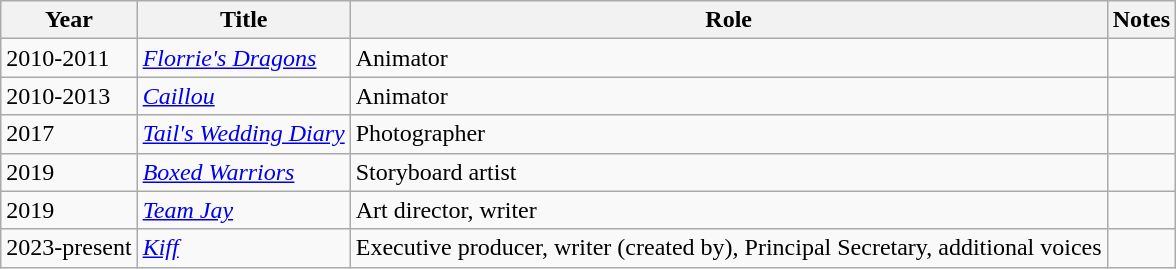<table class="wikitable">
<tr>
<th>Year</th>
<th>Title</th>
<th>Role</th>
<th>Notes</th>
</tr>
<tr>
<td>2010-2011</td>
<td><em><a href='#'>Florrie's Dragons</a></em></td>
<td>Animator</td>
<td></td>
</tr>
<tr>
<td>2010-2013</td>
<td><em><a href='#'>Caillou</a></em></td>
<td>Animator</td>
<td></td>
</tr>
<tr>
<td>2017</td>
<td><em><a href='#'>Tail's Wedding Diary</a></em></td>
<td>Photographer</td>
<td></td>
</tr>
<tr>
<td>2019</td>
<td><em><a href='#'>Boxed Warriors</a></em></td>
<td>Storyboard artist</td>
<td></td>
</tr>
<tr>
<td>2019</td>
<td><em><a href='#'>Team Jay</a></em></td>
<td>Art director, writer</td>
<td></td>
</tr>
<tr>
<td>2023-present</td>
<td><em><a href='#'>Kiff</a></em></td>
<td>Executive producer, writer (created by), Principal Secretary, additional voices</td>
<td></td>
</tr>
</table>
